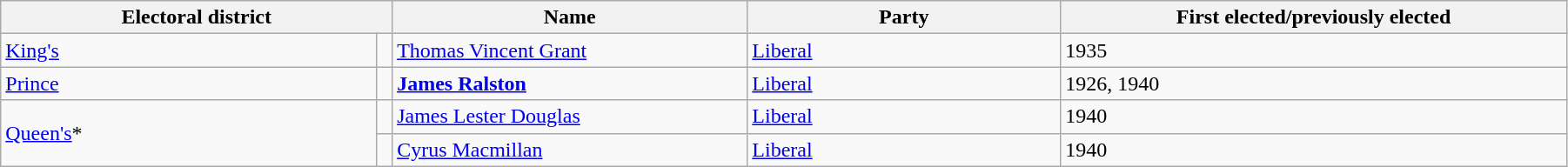<table class="wikitable" width=95%>
<tr>
<th colspan=2 width=25%>Electoral district</th>
<th>Name</th>
<th width=20%>Party</th>
<th>First elected/previously elected</th>
</tr>
<tr>
<td width=24%><a href='#'>King's</a></td>
<td></td>
<td><a href='#'>Thomas Vincent Grant</a></td>
<td><a href='#'>Liberal</a></td>
<td>1935</td>
</tr>
<tr>
<td><a href='#'>Prince</a></td>
<td></td>
<td><strong><a href='#'>James Ralston</a></strong></td>
<td><a href='#'>Liberal</a></td>
<td>1926, 1940</td>
</tr>
<tr>
<td rowspan=2><a href='#'>Queen's</a>*</td>
<td></td>
<td><a href='#'>James Lester Douglas</a></td>
<td><a href='#'>Liberal</a></td>
<td>1940</td>
</tr>
<tr>
<td></td>
<td><a href='#'>Cyrus Macmillan</a> </td>
<td><a href='#'>Liberal</a></td>
<td>1940</td>
</tr>
</table>
